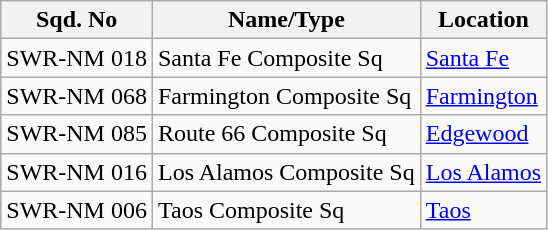<table class="wikitable">
<tr>
<th>Sqd. No</th>
<th>Name/Type</th>
<th>Location</th>
</tr>
<tr>
<td>SWR-NM 018</td>
<td>Santa Fe Composite Sq</td>
<td><a href='#'>Santa Fe</a></td>
</tr>
<tr>
<td>SWR-NM 068</td>
<td>Farmington Composite Sq</td>
<td><a href='#'>Farmington</a></td>
</tr>
<tr>
<td>SWR-NM 085</td>
<td>Route 66 Composite Sq</td>
<td><a href='#'>Edgewood</a></td>
</tr>
<tr>
<td>SWR-NM 016</td>
<td>Los Alamos Composite Sq</td>
<td><a href='#'>Los Alamos</a></td>
</tr>
<tr>
<td>SWR-NM 006</td>
<td>Taos Composite Sq</td>
<td><a href='#'>Taos</a></td>
</tr>
</table>
